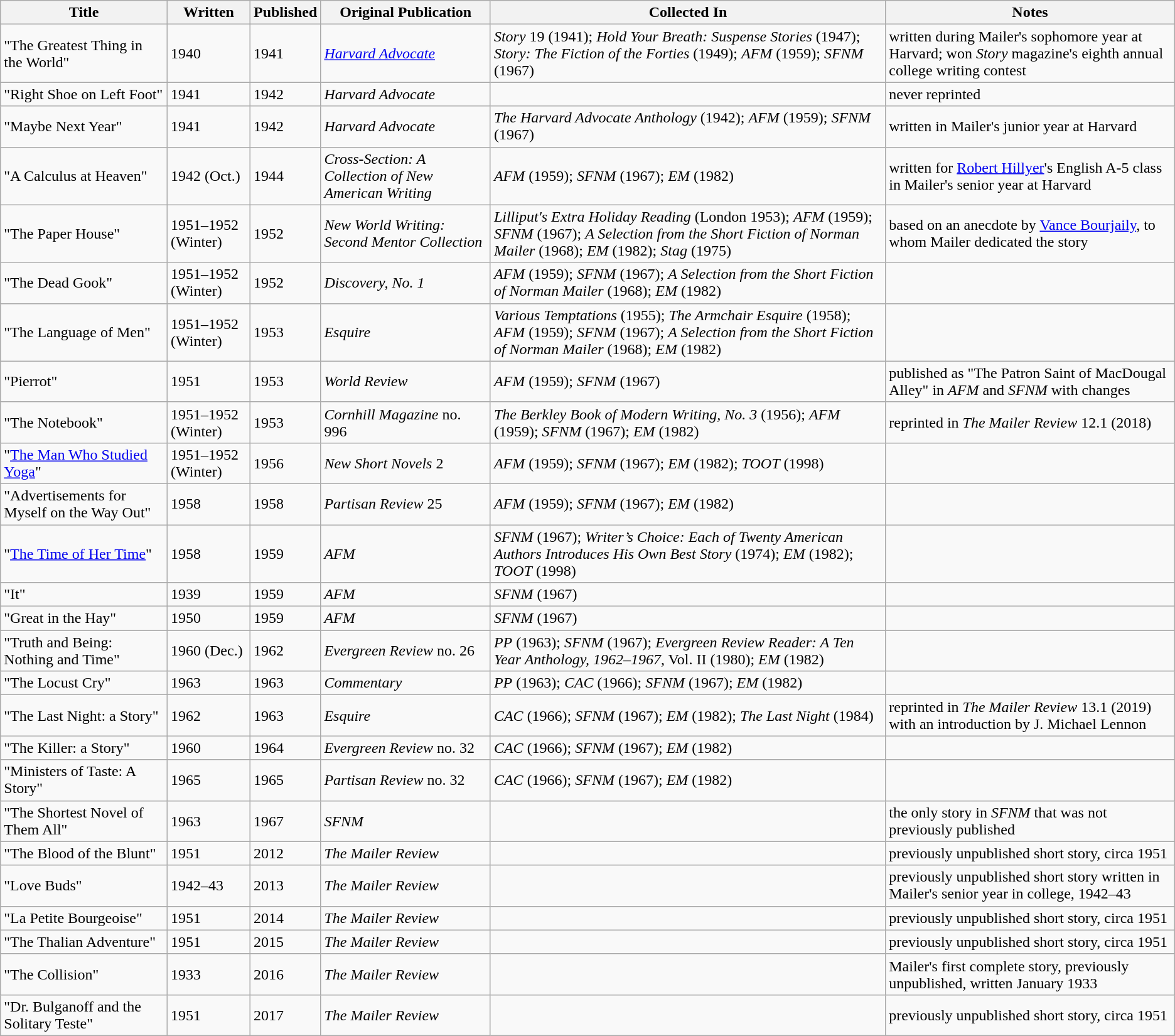<table class="wikitable sortable" border="1">
<tr>
<th>Title</th>
<th>Written</th>
<th>Published</th>
<th>Original Publication</th>
<th>Collected In</th>
<th>Notes</th>
</tr>
<tr>
<td>"The Greatest Thing in the World"</td>
<td>1940</td>
<td>1941</td>
<td><em><a href='#'>Harvard Advocate</a></em></td>
<td><em>Story</em> 19 (1941); <em>Hold Your Breath: Suspense Stories</em> (1947); <em>Story: The Fiction of the Forties</em> (1949); <em>AFM</em> (1959); <em>SFNM</em> (1967)</td>
<td>written during Mailer's sophomore year at Harvard; won <em>Story</em> magazine's eighth annual college writing contest</td>
</tr>
<tr>
<td>"Right Shoe on Left Foot"</td>
<td>1941</td>
<td>1942</td>
<td><em>Harvard Advocate</em></td>
<td></td>
<td>never reprinted</td>
</tr>
<tr>
<td>"Maybe Next Year"</td>
<td>1941</td>
<td>1942</td>
<td><em>Harvard Advocate</em></td>
<td><em>The Harvard Advocate Anthology</em> (1942); <em>AFM</em> (1959); <em>SFNM</em> (1967)</td>
<td>written in Mailer's junior year at Harvard</td>
</tr>
<tr>
<td>"A Calculus at Heaven"</td>
<td>1942 (Oct.)</td>
<td>1944</td>
<td><em>Cross-Section: A Collection of New American Writing</em></td>
<td><em>AFM</em> (1959); <em>SFNM</em> (1967); <em>EM</em> (1982)</td>
<td>written for <a href='#'>Robert Hillyer</a>'s English A-5 class in Mailer's senior year at Harvard</td>
</tr>
<tr>
<td>"The Paper House"</td>
<td>1951–1952 (Winter)</td>
<td>1952</td>
<td><em>New World Writing: Second Mentor Collection</em></td>
<td><em>Lilliput's Extra Holiday Reading</em> (London 1953); <em>AFM</em> (1959); <em>SFNM</em> (1967); <em>A Selection from the Short Fiction of Norman Mailer</em> (1968); <em>EM</em> (1982); <em>Stag</em> (1975)</td>
<td>based on an anecdote by <a href='#'>Vance Bourjaily</a>, to whom Mailer dedicated the story</td>
</tr>
<tr>
<td>"The Dead Gook"</td>
<td>1951–1952 (Winter)</td>
<td>1952</td>
<td><em>Discovery, No. 1</em></td>
<td><em>AFM</em> (1959); <em>SFNM</em> (1967); <em>A Selection from the Short Fiction of Norman Mailer</em> (1968); <em>EM</em> (1982)</td>
<td></td>
</tr>
<tr>
<td>"The Language of Men"</td>
<td>1951–1952 (Winter)</td>
<td>1953</td>
<td><em>Esquire</em></td>
<td><em>Various Temptations</em> (1955); <em>The Armchair Esquire</em> (1958); <em>AFM</em> (1959); <em>SFNM</em> (1967); <em>A Selection from the Short Fiction of Norman Mailer</em> (1968); <em>EM</em> (1982)</td>
<td></td>
</tr>
<tr>
<td>"Pierrot"</td>
<td>1951</td>
<td>1953</td>
<td><em>World Review</em></td>
<td><em>AFM</em> (1959); <em>SFNM</em> (1967)</td>
<td>published as "The Patron Saint of MacDougal Alley" in <em>AFM</em> and <em>SFNM</em> with changes</td>
</tr>
<tr>
<td>"The Notebook"</td>
<td>1951–1952 (Winter)</td>
<td>1953</td>
<td><em>Cornhill Magazine</em> no. 996</td>
<td><em>The Berkley Book of Modern Writing, No. 3</em> (1956); <em>AFM</em> (1959); <em>SFNM</em> (1967); <em>EM</em> (1982)</td>
<td>reprinted in <em>The Mailer Review</em> 12.1 (2018)</td>
</tr>
<tr>
<td>"<a href='#'>The Man Who Studied Yoga</a>"</td>
<td>1951–1952 (Winter)</td>
<td>1956</td>
<td><em>New Short Novels</em> 2</td>
<td><em>AFM</em> (1959); <em>SFNM</em> (1967); <em>EM</em> (1982); <em>TOOT</em> (1998)</td>
<td></td>
</tr>
<tr>
<td>"Advertisements for Myself on the Way Out"</td>
<td>1958</td>
<td>1958</td>
<td><em>Partisan Review</em> 25</td>
<td><em>AFM</em> (1959); <em>SFNM</em> (1967); <em>EM</em> (1982)</td>
<td></td>
</tr>
<tr>
<td>"<a href='#'>The Time of Her Time</a>"</td>
<td>1958</td>
<td>1959</td>
<td><em>AFM</em></td>
<td><em>SFNM</em> (1967); <em>Writer’s Choice: Each of Twenty American Authors Introduces His Own Best Story</em> (1974); <em>EM</em> (1982); <em>TOOT</em> (1998)</td>
<td></td>
</tr>
<tr>
<td>"It"</td>
<td>1939</td>
<td>1959</td>
<td><em>AFM</em></td>
<td><em>SFNM</em> (1967)</td>
<td></td>
</tr>
<tr>
<td>"Great in the Hay"</td>
<td>1950</td>
<td>1959</td>
<td><em>AFM</em></td>
<td><em>SFNM</em> (1967)</td>
<td></td>
</tr>
<tr>
<td>"Truth and Being: Nothing and Time"</td>
<td>1960 (Dec.)</td>
<td>1962</td>
<td><em>Evergreen Review</em> no. 26</td>
<td><em>PP</em> (1963); <em>SFNM</em> (1967); <em>Evergreen Review Reader: A Ten Year Anthology, 1962–1967</em>, Vol. II (1980); <em>EM</em> (1982)</td>
<td></td>
</tr>
<tr>
<td>"The Locust Cry"</td>
<td>1963</td>
<td>1963</td>
<td><em>Commentary</em></td>
<td><em>PP</em> (1963); <em>CAC</em> (1966); <em>SFNM</em> (1967); <em>EM</em> (1982)</td>
<td></td>
</tr>
<tr>
<td>"The Last Night: a Story"</td>
<td>1962</td>
<td>1963</td>
<td><em>Esquire</em></td>
<td><em>CAC</em> (1966); <em>SFNM</em> (1967); <em>EM</em> (1982); <em>The Last Night</em> (1984)</td>
<td>reprinted in <em>The Mailer Review</em> 13.1 (2019) with an introduction by J. Michael Lennon</td>
</tr>
<tr>
<td>"The Killer: a Story"</td>
<td>1960</td>
<td>1964</td>
<td><em>Evergreen Review</em> no. 32</td>
<td><em>CAC</em> (1966); <em>SFNM</em> (1967); <em>EM</em> (1982)</td>
<td></td>
</tr>
<tr>
<td>"Ministers of Taste: A Story"</td>
<td>1965</td>
<td>1965</td>
<td><em>Partisan Review</em> no. 32</td>
<td><em>CAC</em> (1966); <em>SFNM</em> (1967); <em>EM</em> (1982)</td>
<td></td>
</tr>
<tr>
<td>"The Shortest Novel of Them All"</td>
<td>1963</td>
<td>1967</td>
<td><em>SFNM</em></td>
<td></td>
<td>the only story in <em>SFNM</em> that was not previously published</td>
</tr>
<tr>
<td>"The Blood of the Blunt"</td>
<td>1951</td>
<td>2012</td>
<td><em>The Mailer Review</em></td>
<td></td>
<td>previously unpublished short story, circa 1951</td>
</tr>
<tr>
<td>"Love Buds"</td>
<td>1942–43</td>
<td>2013</td>
<td><em>The Mailer Review</em></td>
<td></td>
<td>previously unpublished short story written in Mailer's senior year in college, 1942–43</td>
</tr>
<tr>
<td>"La Petite Bourgeoise"</td>
<td>1951</td>
<td>2014</td>
<td><em>The Mailer Review</em></td>
<td></td>
<td>previously unpublished short story, circa 1951</td>
</tr>
<tr>
<td>"The Thalian Adventure"</td>
<td>1951</td>
<td>2015</td>
<td><em>The Mailer Review</em></td>
<td></td>
<td>previously unpublished short story, circa 1951</td>
</tr>
<tr>
<td>"The Collision"</td>
<td>1933</td>
<td>2016</td>
<td><em>The Mailer Review</em></td>
<td></td>
<td>Mailer's first complete story, previously unpublished, written January 1933</td>
</tr>
<tr>
<td>"Dr. Bulganoff and the Solitary Teste"</td>
<td>1951</td>
<td>2017</td>
<td><em>The Mailer Review</em></td>
<td></td>
<td>previously unpublished short story, circa 1951</td>
</tr>
</table>
